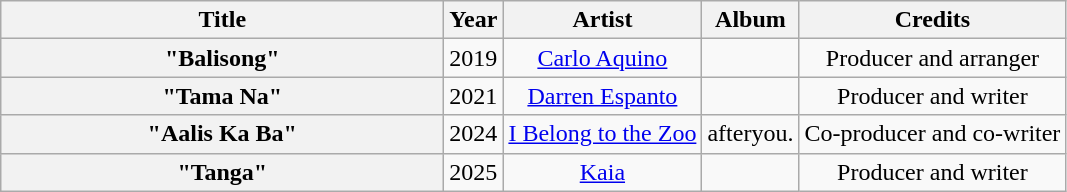<table class="wikitable plainrowheaders" style="text-align:center;">
<tr>
<th scope="col" style="width:18em;">Title</th>
<th scope="col">Year</th>
<th scope="col">Artist</th>
<th scope="col">Album</th>
<th scope="col">Credits</th>
</tr>
<tr>
<th scope="row">"Balisong"</th>
<td>2019</td>
<td><a href='#'>Carlo Aquino</a></td>
<td></td>
<td>Producer and arranger</td>
</tr>
<tr>
<th scope="row">"Tama Na"</th>
<td>2021</td>
<td><a href='#'>Darren Espanto</a></td>
<td></td>
<td>Producer and writer</td>
</tr>
<tr>
<th scope="row">"Aalis Ka Ba"</th>
<td>2024</td>
<td><a href='#'>I Belong to the Zoo</a></td>
<td>afteryou.</td>
<td>Co-producer and co-writer</td>
</tr>
<tr>
<th scope="row">"Tanga"</th>
<td>2025</td>
<td><a href='#'>Kaia</a></td>
<td></td>
<td>Producer and writer</td>
</tr>
</table>
